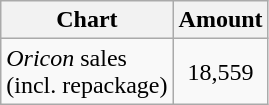<table class="wikitable">
<tr>
<th>Chart</th>
<th>Amount</th>
</tr>
<tr>
<td><em>Oricon</em> sales<br>(incl. repackage)</td>
<td style="text-align:center;">18,559</td>
</tr>
</table>
